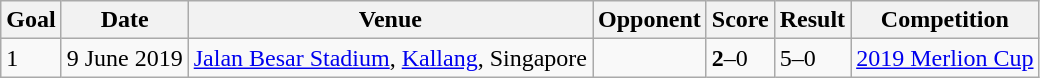<table class="wikitable">
<tr>
<th>Goal</th>
<th>Date</th>
<th>Venue</th>
<th>Opponent</th>
<th>Score</th>
<th>Result</th>
<th>Competition</th>
</tr>
<tr>
<td>1</td>
<td>9 June 2019</td>
<td><a href='#'>Jalan Besar Stadium</a>, <a href='#'>Kallang</a>, Singapore</td>
<td></td>
<td><strong>2</strong>–0</td>
<td>5–0</td>
<td><a href='#'>2019 Merlion Cup</a></td>
</tr>
</table>
